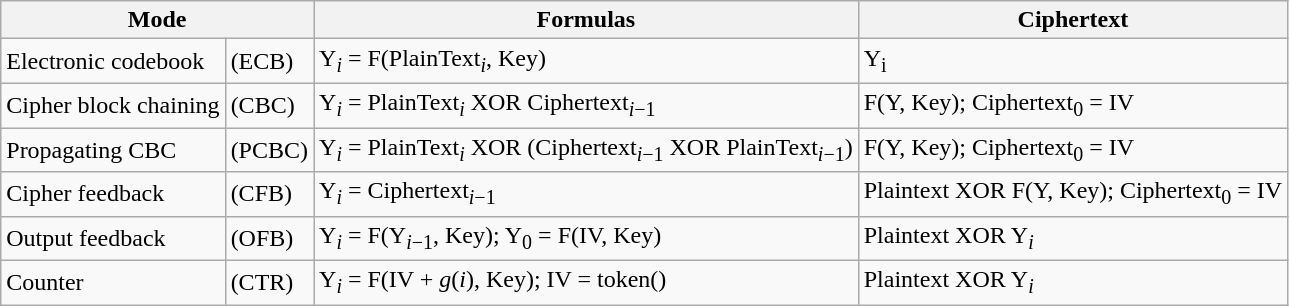<table class="wikitable">
<tr>
<th colspan="2">Mode</th>
<th>Formulas</th>
<th>Ciphertext</th>
</tr>
<tr>
<td>Electronic codebook</td>
<td>(ECB)</td>
<td>Y<sub><em>i</em></sub> = F(PlainText<sub><em>i</em></sub>, Key)</td>
<td>Y<sub>i</sub></td>
</tr>
<tr>
<td>Cipher block chaining</td>
<td>(CBC)</td>
<td>Y<sub><em>i</em></sub> = PlainText<sub><em>i</em></sub> XOR Ciphertext<sub><em>i</em>−1</sub></td>
<td>F(Y, Key); Ciphertext<sub>0</sub> = IV</td>
</tr>
<tr>
<td>Propagating CBC</td>
<td>(PCBC)</td>
<td>Y<sub><em>i</em></sub> = PlainText<sub><em>i</em></sub> XOR (Ciphertext<sub><em>i</em>−1</sub> XOR PlainText<sub><em>i</em>−1</sub>)</td>
<td>F(Y, Key); Ciphertext<sub>0</sub> = IV</td>
</tr>
<tr>
<td>Cipher feedback</td>
<td>(CFB)</td>
<td>Y<sub><em>i</em></sub> = Ciphertext<sub><em>i</em>−1</sub></td>
<td>Plaintext XOR F(Y, Key); Ciphertext<sub>0</sub> = IV</td>
</tr>
<tr>
<td>Output feedback</td>
<td>(OFB)</td>
<td>Y<sub><em>i</em></sub> = F(Y<sub><em>i</em>−1</sub>, Key); Y<sub>0</sub> = F(IV, Key)</td>
<td>Plaintext XOR Y<sub><em>i</em></sub></td>
</tr>
<tr>
<td>Counter</td>
<td>(CTR)</td>
<td>Y<sub><em>i</em></sub> = F(IV + <em>g</em>(<em>i</em>), Key); IV = token()</td>
<td>Plaintext XOR Y<sub><em>i</em></sub></td>
</tr>
</table>
